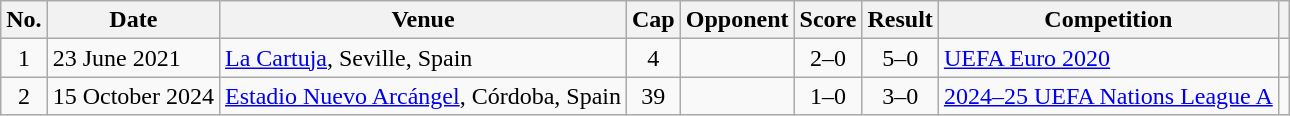<table class="wikitable">
<tr>
<th scope="col">No.</th>
<th scope="col">Date</th>
<th scope="col">Venue</th>
<th scope="col">Cap</th>
<th scope="col">Opponent</th>
<th scope="col">Score</th>
<th scope="col">Result</th>
<th scope="col">Competition</th>
<th scope="col"></th>
</tr>
<tr>
<td style="text-align: center;">1</td>
<td>23 June 2021</td>
<td><a href='#'>La Cartuja</a>, Seville, Spain</td>
<td style="text-align: center;">4</td>
<td></td>
<td style="text-align: center;">2–0</td>
<td style="text-align: center;">5–0</td>
<td><a href='#'>UEFA Euro 2020</a></td>
<td style="text-align: center;"></td>
</tr>
<tr>
<td style="text-align: center;">2</td>
<td>15 October 2024</td>
<td><a href='#'>Estadio Nuevo Arcángel</a>, Córdoba, Spain</td>
<td style="text-align: center;">39</td>
<td></td>
<td style="text-align: center;">1–0</td>
<td style="text-align: center;">3–0</td>
<td><a href='#'>2024–25 UEFA Nations League A</a></td>
<td style="text-align: center;"></td>
</tr>
</table>
